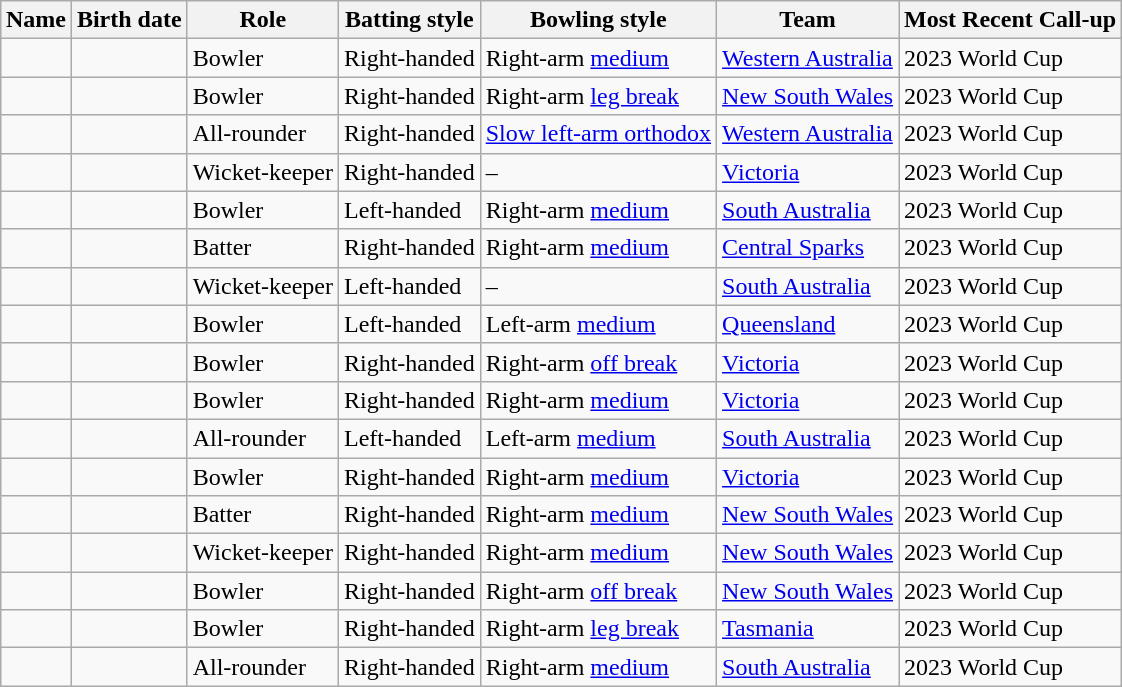<table class="wikitable sortable" style="margin: 1em auto 1em auto">
<tr>
<th>Name</th>
<th>Birth date</th>
<th>Role</th>
<th>Batting style</th>
<th>Bowling style</th>
<th>Team</th>
<th>Most Recent Call-up</th>
</tr>
<tr>
<td></td>
<td></td>
<td>Bowler</td>
<td>Right-handed</td>
<td>Right-arm <a href='#'>medium</a></td>
<td><a href='#'>Western Australia</a></td>
<td>2023 World Cup</td>
</tr>
<tr>
<td></td>
<td></td>
<td>Bowler</td>
<td>Right-handed</td>
<td>Right-arm <a href='#'>leg break</a></td>
<td><a href='#'>New South Wales</a></td>
<td>2023 World Cup</td>
</tr>
<tr>
<td></td>
<td></td>
<td>All-rounder</td>
<td>Right-handed</td>
<td><a href='#'>Slow left-arm orthodox</a></td>
<td><a href='#'>Western Australia</a></td>
<td>2023 World Cup</td>
</tr>
<tr>
<td></td>
<td></td>
<td>Wicket-keeper</td>
<td>Right-handed</td>
<td>–</td>
<td><a href='#'>Victoria</a></td>
<td>2023 World Cup</td>
</tr>
<tr>
<td></td>
<td></td>
<td>Bowler</td>
<td>Left-handed</td>
<td>Right-arm <a href='#'>medium</a></td>
<td><a href='#'>South Australia</a></td>
<td>2023 World Cup</td>
</tr>
<tr>
<td></td>
<td></td>
<td>Batter</td>
<td>Right-handed</td>
<td>Right-arm <a href='#'>medium</a></td>
<td><a href='#'>Central Sparks</a></td>
<td>2023 World Cup</td>
</tr>
<tr>
<td></td>
<td></td>
<td>Wicket-keeper</td>
<td>Left-handed</td>
<td>–</td>
<td><a href='#'>South Australia</a></td>
<td>2023 World Cup</td>
</tr>
<tr>
<td></td>
<td></td>
<td>Bowler</td>
<td>Left-handed</td>
<td>Left-arm <a href='#'>medium</a></td>
<td><a href='#'>Queensland</a></td>
<td>2023 World Cup</td>
</tr>
<tr>
<td></td>
<td></td>
<td>Bowler</td>
<td>Right-handed</td>
<td>Right-arm <a href='#'>off break</a></td>
<td><a href='#'>Victoria</a></td>
<td>2023 World Cup</td>
</tr>
<tr>
<td></td>
<td></td>
<td>Bowler</td>
<td>Right-handed</td>
<td>Right-arm <a href='#'>medium</a></td>
<td><a href='#'>Victoria</a></td>
<td>2023 World Cup</td>
</tr>
<tr>
<td></td>
<td></td>
<td>All-rounder</td>
<td>Left-handed</td>
<td>Left-arm <a href='#'>medium</a></td>
<td><a href='#'>South Australia</a></td>
<td>2023 World Cup</td>
</tr>
<tr>
<td></td>
<td></td>
<td>Bowler</td>
<td>Right-handed</td>
<td>Right-arm <a href='#'>medium</a></td>
<td><a href='#'>Victoria</a></td>
<td>2023 World Cup</td>
</tr>
<tr>
<td></td>
<td></td>
<td>Batter</td>
<td>Right-handed</td>
<td>Right-arm <a href='#'>medium</a></td>
<td><a href='#'>New South Wales</a></td>
<td>2023 World Cup</td>
</tr>
<tr>
<td></td>
<td></td>
<td>Wicket-keeper</td>
<td>Right-handed</td>
<td>Right-arm <a href='#'>medium</a></td>
<td><a href='#'>New South Wales</a></td>
<td>2023 World Cup</td>
</tr>
<tr>
<td></td>
<td></td>
<td>Bowler</td>
<td>Right-handed</td>
<td>Right-arm <a href='#'>off break</a></td>
<td><a href='#'>New South Wales</a></td>
<td>2023 World Cup</td>
</tr>
<tr>
<td></td>
<td></td>
<td>Bowler</td>
<td>Right-handed</td>
<td>Right-arm <a href='#'>leg break</a></td>
<td><a href='#'>Tasmania</a></td>
<td>2023 World Cup</td>
</tr>
<tr>
<td></td>
<td></td>
<td>All-rounder</td>
<td>Right-handed</td>
<td>Right-arm <a href='#'>medium</a></td>
<td><a href='#'>South Australia</a></td>
<td>2023 World Cup</td>
</tr>
</table>
